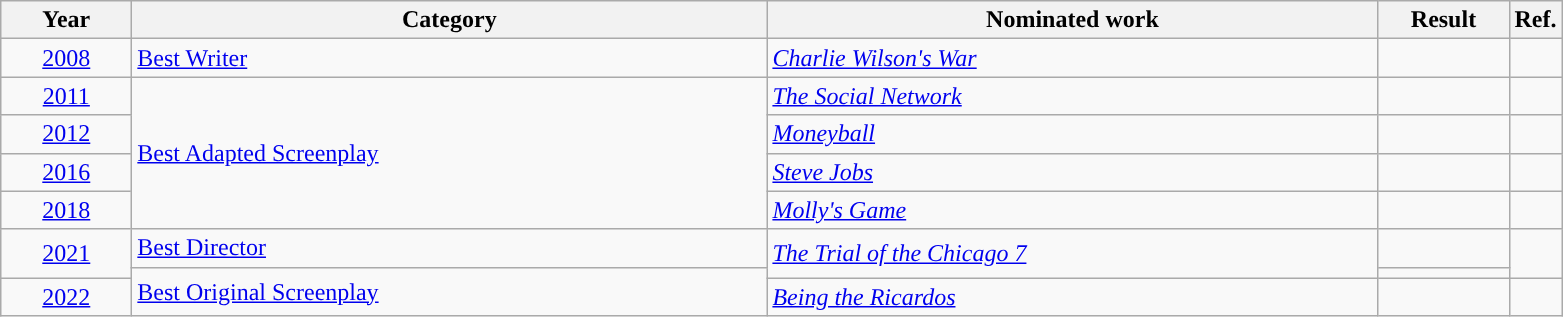<table class=wikitable>
<tr>
<th scope="col" style="width:5em;">Year</th>
<th scope="col" style="width:26em;">Category</th>
<th scope="col" style="width:25em;">Nominated work</th>
<th scope="col" style="width:5em;">Result</th>
<th>Ref.</th>
</tr>
<tr>
<td style="text-align:center;"><a href='#'>2008</a></td>
<td><a href='#'>Best Writer</a></td>
<td><em><a href='#'>Charlie Wilson's War</a></em></td>
<td></td>
<td></td>
</tr>
<tr>
<td style="text-align:center;"><a href='#'>2011</a></td>
<td rowspan=4><a href='#'>Best Adapted Screenplay</a></td>
<td><em><a href='#'>The Social Network</a></em></td>
<td></td>
<td></td>
</tr>
<tr>
<td style="text-align:center;"><a href='#'>2012</a></td>
<td><em><a href='#'>Moneyball</a></em></td>
<td></td>
<td></td>
</tr>
<tr>
<td style="text-align:center;"><a href='#'>2016</a></td>
<td><em><a href='#'>Steve Jobs</a></em></td>
<td></td>
<td></td>
</tr>
<tr>
<td style="text-align:center;"><a href='#'>2018</a></td>
<td><em><a href='#'>Molly's Game</a></em></td>
<td></td>
<td></td>
</tr>
<tr>
<td style="text-align:center;", rowspan="2"><a href='#'>2021</a></td>
<td><a href='#'>Best Director</a></td>
<td rowspan="2"><em><a href='#'>The Trial of the Chicago 7</a></em></td>
<td></td>
<td rowspan="2"></td>
</tr>
<tr>
<td rowspan="2"><a href='#'>Best Original Screenplay</a></td>
<td></td>
</tr>
<tr>
<td style="text-align:center"><a href='#'>2022</a></td>
<td><em><a href='#'>Being the Ricardos</a></em></td>
<td></td>
<td></td>
</tr>
</table>
